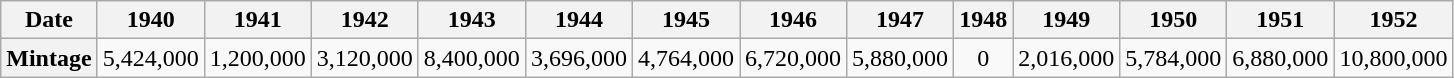<table class="wikitable" style="text-align:center">
<tr>
<th>Date</th>
<th>1940</th>
<th>1941</th>
<th>1942</th>
<th>1943</th>
<th>1944</th>
<th>1945</th>
<th>1946</th>
<th>1947</th>
<th>1948</th>
<th>1949</th>
<th>1950</th>
<th>1951</th>
<th>1952</th>
</tr>
<tr>
<th>Mintage</th>
<td>5,424,000</td>
<td>1,200,000</td>
<td>3,120,000</td>
<td>8,400,000</td>
<td>3,696,000</td>
<td>4,764,000</td>
<td>6,720,000</td>
<td>5,880,000</td>
<td>0</td>
<td>2,016,000</td>
<td>5,784,000</td>
<td>6,880,000</td>
<td>10,800,000</td>
</tr>
</table>
